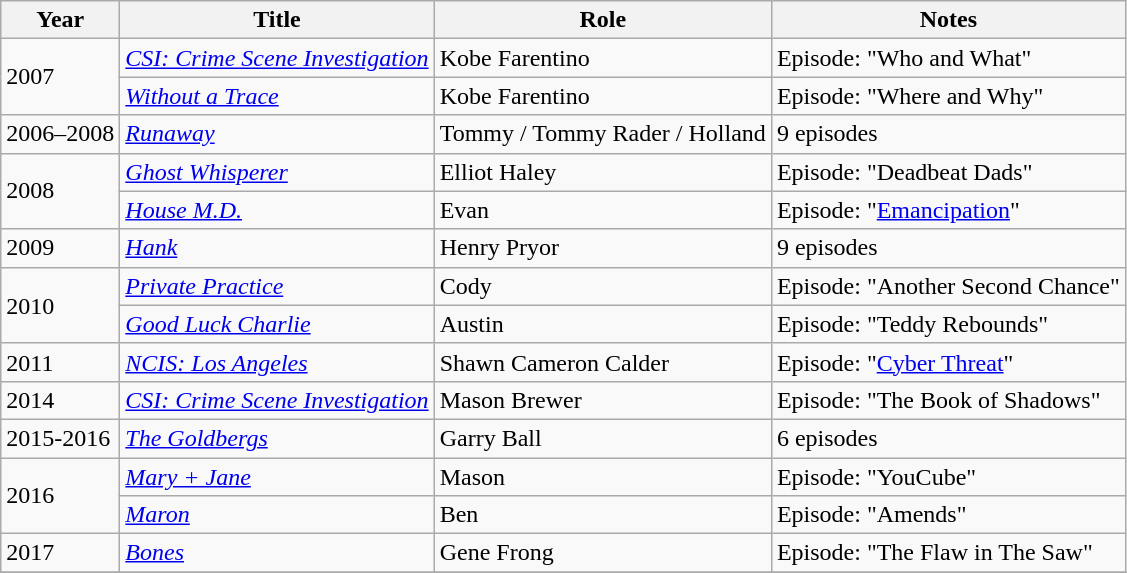<table class="wikitable sortable">
<tr>
<th>Year</th>
<th>Title</th>
<th>Role</th>
<th>Notes</th>
</tr>
<tr>
<td rowspan="2">2007</td>
<td><em><a href='#'>CSI: Crime Scene Investigation</a></em></td>
<td>Kobe Farentino</td>
<td>Episode: "Who and What"</td>
</tr>
<tr>
<td><em><a href='#'>Without a Trace</a></em></td>
<td>Kobe Farentino</td>
<td>Episode: "Where and Why"</td>
</tr>
<tr>
<td>2006–2008</td>
<td><em><a href='#'>Runaway</a></em></td>
<td>Tommy / Tommy Rader / Holland</td>
<td>9 episodes</td>
</tr>
<tr>
<td rowspan="2">2008</td>
<td><em><a href='#'>Ghost Whisperer</a></em></td>
<td>Elliot Haley</td>
<td>Episode: "Deadbeat Dads"</td>
</tr>
<tr>
<td><em><a href='#'>House M.D.</a></em></td>
<td>Evan</td>
<td>Episode: "<a href='#'>Emancipation</a>"</td>
</tr>
<tr>
<td>2009</td>
<td><em><a href='#'>Hank</a></em></td>
<td>Henry Pryor</td>
<td>9 episodes</td>
</tr>
<tr>
<td rowspan="2">2010</td>
<td><em><a href='#'>Private Practice</a></em></td>
<td>Cody</td>
<td>Episode: "Another Second Chance"</td>
</tr>
<tr>
<td><em><a href='#'>Good Luck Charlie</a></em></td>
<td>Austin</td>
<td>Episode: "Teddy Rebounds"</td>
</tr>
<tr>
<td>2011</td>
<td><em><a href='#'>NCIS: Los Angeles</a></em></td>
<td>Shawn Cameron Calder</td>
<td>Episode: "<a href='#'>Cyber Threat</a>"</td>
</tr>
<tr>
<td>2014</td>
<td><em><a href='#'>CSI: Crime Scene Investigation</a></em></td>
<td>Mason Brewer</td>
<td>Episode: "The Book of Shadows"</td>
</tr>
<tr>
<td>2015-2016</td>
<td><em><a href='#'>The Goldbergs</a></em></td>
<td>Garry Ball</td>
<td>6 episodes</td>
</tr>
<tr>
<td rowspan="2">2016</td>
<td><em><a href='#'>Mary + Jane</a></em></td>
<td>Mason</td>
<td>Episode: "YouCube"</td>
</tr>
<tr>
<td><em><a href='#'>Maron</a></em></td>
<td>Ben</td>
<td>Episode: "Amends"</td>
</tr>
<tr>
<td>2017</td>
<td><em><a href='#'>Bones</a></em></td>
<td>Gene Frong</td>
<td>Episode: "The Flaw in The Saw"</td>
</tr>
<tr>
</tr>
</table>
